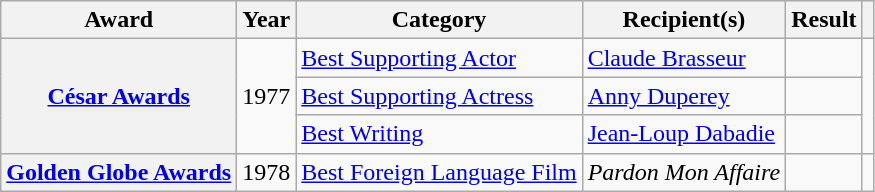<table class="wikitable plainrowheaders">
<tr>
<th scope="col">Award</th>
<th scope="col">Year</th>
<th scope="col">Category</th>
<th scope="col">Recipient(s)</th>
<th scope="col">Result</th>
<th scope="col" class="unsortable"></th>
</tr>
<tr>
<th scope="row" rowspan="3"><a href='#'>César Awards</a></th>
<td rowspan="3">1977</td>
<td><a href='#'>Best Supporting Actor</a></td>
<td><a href='#'>Claude Brasseur</a></td>
<td></td>
<td align="center" rowspan="3"></td>
</tr>
<tr>
<td><a href='#'>Best Supporting Actress</a></td>
<td><a href='#'>Anny Duperey</a></td>
<td></td>
</tr>
<tr>
<td><a href='#'>Best Writing</a></td>
<td><a href='#'>Jean-Loup Dabadie</a></td>
<td></td>
</tr>
<tr>
<th scope="row"><a href='#'>Golden Globe Awards</a></th>
<td>1978</td>
<td><a href='#'>Best Foreign Language Film</a></td>
<td><em>Pardon Mon Affaire</em></td>
<td></td>
<td align="center"></td>
</tr>
</table>
